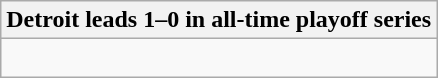<table class="wikitable collapsible collapsed">
<tr>
<th>Detroit leads 1–0 in all-time playoff series</th>
</tr>
<tr>
<td><br></td>
</tr>
</table>
